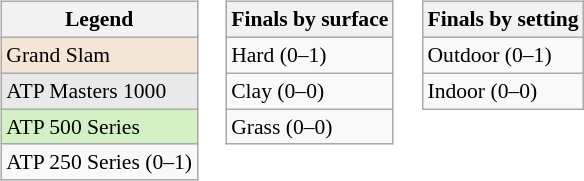<table>
<tr valign=top>
<td><br><table class="wikitable" style=font-size:90%>
<tr>
<th>Legend</th>
</tr>
<tr style="background:#f3e6d7;">
<td>Grand Slam</td>
</tr>
<tr style="background:#e9e9e9;">
<td>ATP Masters 1000</td>
</tr>
<tr style="background:#d4f1c5;">
<td>ATP 500 Series</td>
</tr>
<tr>
<td>ATP 250 Series (0–1)</td>
</tr>
</table>
</td>
<td><br><table class="wikitable" style=font-size:90%>
<tr>
<th>Finals by surface</th>
</tr>
<tr>
<td>Hard (0–1)</td>
</tr>
<tr>
<td>Clay (0–0)</td>
</tr>
<tr>
<td>Grass (0–0)</td>
</tr>
</table>
</td>
<td><br><table class="wikitable" style=font-size:90%>
<tr>
<th>Finals by setting</th>
</tr>
<tr>
<td>Outdoor (0–1)</td>
</tr>
<tr>
<td>Indoor (0–0)</td>
</tr>
</table>
</td>
</tr>
</table>
